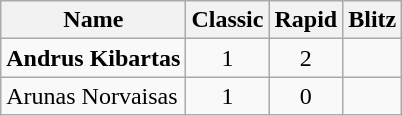<table class="wikitable">
<tr>
<th>Name</th>
<th>Classic</th>
<th>Rapid</th>
<th>Blitz</th>
</tr>
<tr align="center">
<td align="left"><strong> Andrus Kibartas</strong></td>
<td>1</td>
<td>2</td>
<td></td>
</tr>
<tr align="center">
<td align="left"> Arunas Norvaisas</td>
<td>1</td>
<td>0</td>
<td></td>
</tr>
</table>
